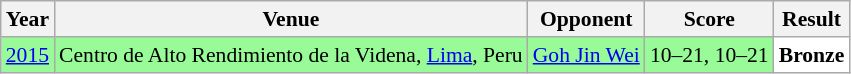<table class="sortable wikitable" style="font-size: 90%;">
<tr>
<th>Year</th>
<th>Venue</th>
<th>Opponent</th>
<th>Score</th>
<th>Result</th>
</tr>
<tr style="background:#98FB98">
<td align="center"><a href='#'>2015</a></td>
<td align="left">Centro de Alto Rendimiento de la Videna, <a href='#'>Lima</a>, Peru</td>
<td align="left"> <a href='#'>Goh Jin Wei</a></td>
<td align="left">10–21, 10–21</td>
<td style="text-align:left; background:white"> <strong>Bronze</strong></td>
</tr>
</table>
